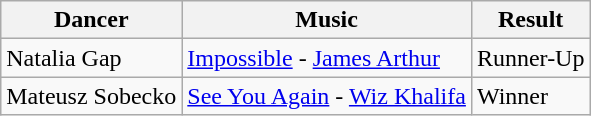<table class="wikitable">
<tr>
<th>Dancer</th>
<th>Music</th>
<th>Result</th>
</tr>
<tr>
<td>Natalia Gap</td>
<td><a href='#'>Impossible</a> - <a href='#'>James Arthur</a></td>
<td>Runner-Up</td>
</tr>
<tr>
<td>Mateusz Sobecko</td>
<td><a href='#'>See You Again</a> - <a href='#'>Wiz Khalifa</a></td>
<td>Winner</td>
</tr>
</table>
